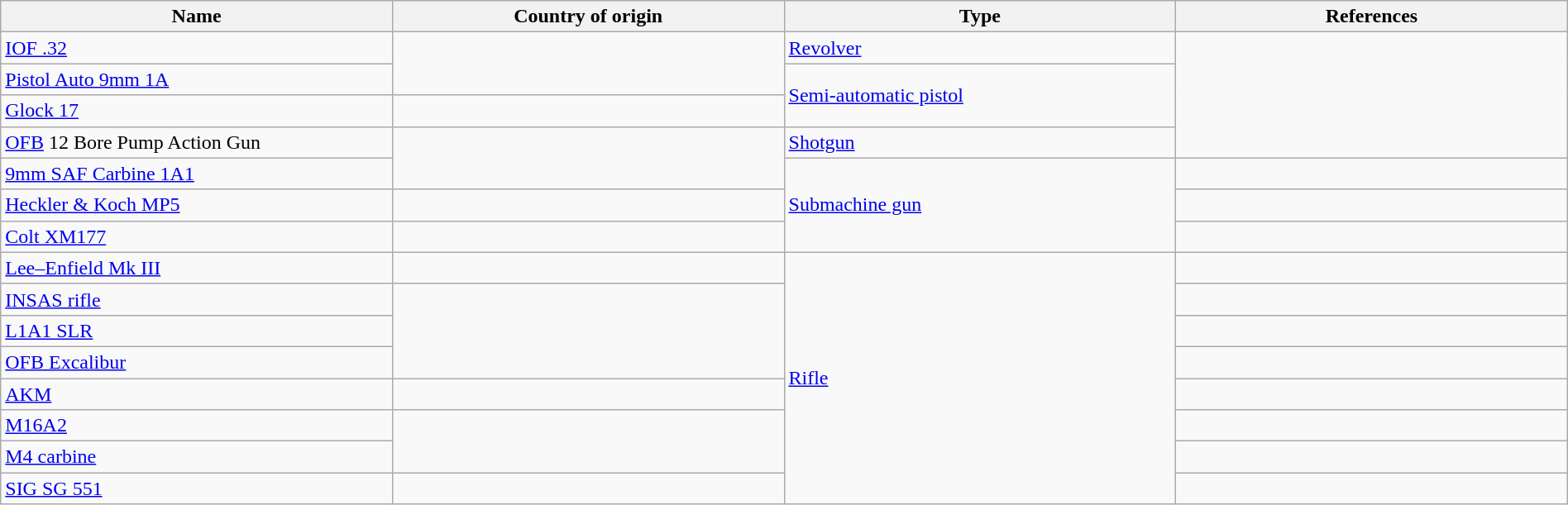<table class="wikitable" border="0" width="100%">
<tr>
<th width="25%">Name</th>
<th width="25%">Country of origin</th>
<th width="25%">Type</th>
<th>References</th>
</tr>
<tr>
<td><a href='#'>IOF .32</a></td>
<td rowspan="2"></td>
<td><a href='#'>Revolver</a></td>
<td rowspan="4"></td>
</tr>
<tr>
<td><a href='#'>Pistol Auto 9mm 1A</a></td>
<td rowspan="2"><a href='#'>Semi-automatic pistol</a></td>
</tr>
<tr>
<td><a href='#'>Glock 17</a></td>
<td></td>
</tr>
<tr>
<td><a href='#'>OFB</a> 12 Bore Pump Action Gun</td>
<td rowspan="2"></td>
<td><a href='#'>Shotgun</a></td>
</tr>
<tr>
<td><a href='#'>9mm SAF Carbine 1A1</a></td>
<td rowspan="3"><a href='#'>Submachine gun</a></td>
<td></td>
</tr>
<tr>
<td><a href='#'>Heckler & Koch MP5</a></td>
<td></td>
<td></td>
</tr>
<tr>
<td><a href='#'>Colt XM177</a></td>
<td></td>
<td></td>
</tr>
<tr>
<td><a href='#'>Lee–Enfield Mk III</a></td>
<td></td>
<td rowspan="8"><a href='#'>Rifle</a></td>
<td></td>
</tr>
<tr>
<td><a href='#'>INSAS rifle</a></td>
<td rowspan="3"></td>
<td></td>
</tr>
<tr>
<td><a href='#'>L1A1 SLR</a></td>
<td></td>
</tr>
<tr>
<td><a href='#'>OFB Excalibur</a></td>
<td></td>
</tr>
<tr>
<td><a href='#'>AKM</a></td>
<td></td>
<td></td>
</tr>
<tr>
<td><a href='#'>M16A2</a></td>
<td rowspan="2"></td>
<td></td>
</tr>
<tr>
<td><a href='#'>M4 carbine</a></td>
<td></td>
</tr>
<tr>
<td><a href='#'>SIG SG 551</a></td>
<td></td>
<td></td>
</tr>
</table>
